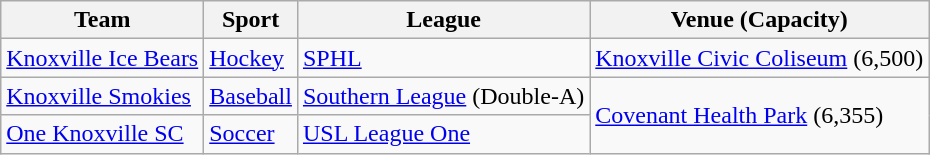<table class="wikitable">
<tr>
<th>Team</th>
<th>Sport</th>
<th>League</th>
<th>Venue (Capacity)</th>
</tr>
<tr>
<td><a href='#'>Knoxville Ice Bears</a></td>
<td><a href='#'>Hockey</a></td>
<td><a href='#'>SPHL</a></td>
<td><a href='#'>Knoxville Civic Coliseum</a> (6,500)</td>
</tr>
<tr>
<td><a href='#'>Knoxville Smokies</a></td>
<td><a href='#'>Baseball</a></td>
<td><a href='#'>Southern League</a> (Double-A)</td>
<td rowspan="2"><a href='#'>Covenant Health Park</a> (6,355)</td>
</tr>
<tr>
<td><a href='#'>One Knoxville SC</a></td>
<td><a href='#'>Soccer</a></td>
<td><a href='#'>USL League One</a></td>
</tr>
</table>
